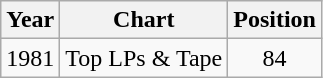<table class="wikitable">
<tr>
<th>Year</th>
<th>Chart</th>
<th>Position</th>
</tr>
<tr>
<td>1981</td>
<td>Top LPs & Tape</td>
<td align="center">84</td>
</tr>
</table>
